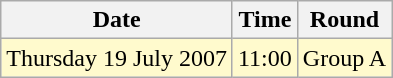<table class="wikitable">
<tr>
<th>Date</th>
<th>Time</th>
<th>Round</th>
</tr>
<tr>
<td style=background:lemonchiffon>Thursday 19 July 2007</td>
<td style=background:lemonchiffon>11:00</td>
<td style=background:lemonchiffon>Group A</td>
</tr>
</table>
